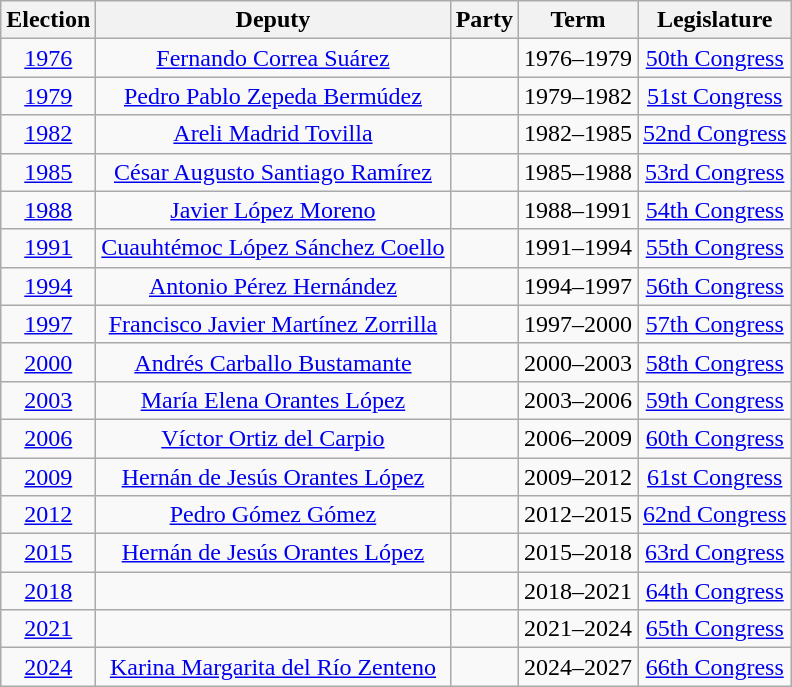<table class="wikitable sortable" style="text-align: center">
<tr>
<th>Election</th>
<th class="unsortable">Deputy</th>
<th class="unsortable">Party</th>
<th class="unsortable">Term</th>
<th class="unsortable">Legislature</th>
</tr>
<tr>
<td><a href='#'>1976</a></td>
<td><a href='#'>Fernando Correa Suárez</a></td>
<td></td>
<td>1976–1979</td>
<td><a href='#'>50th Congress</a></td>
</tr>
<tr>
<td><a href='#'>1979</a></td>
<td><a href='#'>Pedro Pablo Zepeda Bermúdez</a></td>
<td></td>
<td>1979–1982</td>
<td><a href='#'>51st Congress</a></td>
</tr>
<tr>
<td><a href='#'>1982</a></td>
<td><a href='#'>Areli Madrid Tovilla</a></td>
<td></td>
<td>1982–1985</td>
<td><a href='#'>52nd Congress</a></td>
</tr>
<tr>
<td><a href='#'>1985</a></td>
<td><a href='#'>César Augusto Santiago Ramírez</a></td>
<td></td>
<td>1985–1988</td>
<td><a href='#'>53rd Congress</a></td>
</tr>
<tr>
<td><a href='#'>1988</a></td>
<td><a href='#'>Javier López Moreno</a></td>
<td></td>
<td>1988–1991</td>
<td><a href='#'>54th Congress</a></td>
</tr>
<tr>
<td><a href='#'>1991</a></td>
<td><a href='#'>Cuauhtémoc López Sánchez Coello</a></td>
<td></td>
<td>1991–1994</td>
<td><a href='#'>55th Congress</a></td>
</tr>
<tr>
<td><a href='#'>1994</a></td>
<td><a href='#'>Antonio Pérez Hernández</a></td>
<td></td>
<td>1994–1997</td>
<td><a href='#'>56th Congress</a></td>
</tr>
<tr>
<td><a href='#'>1997</a></td>
<td><a href='#'>Francisco Javier Martínez Zorrilla</a></td>
<td></td>
<td>1997–2000</td>
<td><a href='#'>57th Congress</a></td>
</tr>
<tr>
<td><a href='#'>2000</a></td>
<td><a href='#'>Andrés Carballo Bustamante</a></td>
<td></td>
<td>2000–2003</td>
<td><a href='#'>58th Congress</a></td>
</tr>
<tr>
<td><a href='#'>2003</a></td>
<td><a href='#'>María Elena Orantes López</a></td>
<td></td>
<td>2003–2006</td>
<td><a href='#'>59th Congress</a></td>
</tr>
<tr>
<td><a href='#'>2006</a></td>
<td><a href='#'>Víctor Ortiz del Carpio</a></td>
<td></td>
<td>2006–2009</td>
<td><a href='#'>60th Congress</a></td>
</tr>
<tr>
<td><a href='#'>2009</a></td>
<td><a href='#'>Hernán de Jesús Orantes López</a></td>
<td></td>
<td>2009–2012</td>
<td><a href='#'>61st Congress</a></td>
</tr>
<tr>
<td><a href='#'>2012</a></td>
<td><a href='#'>Pedro Gómez Gómez</a></td>
<td></td>
<td>2012–2015</td>
<td><a href='#'>62nd Congress</a></td>
</tr>
<tr>
<td><a href='#'>2015</a></td>
<td><a href='#'>Hernán de Jesús Orantes López</a></td>
<td></td>
<td>2015–2018</td>
<td><a href='#'>63rd Congress</a></td>
</tr>
<tr>
<td><a href='#'>2018</a></td>
<td></td>
<td></td>
<td>2018–2021</td>
<td><a href='#'>64th Congress</a></td>
</tr>
<tr>
<td><a href='#'>2021</a></td>
<td></td>
<td> </td>
<td>2021–2024</td>
<td><a href='#'>65th Congress</a></td>
</tr>
<tr>
<td><a href='#'>2024</a></td>
<td><a href='#'>Karina Margarita del Río Zenteno</a></td>
<td></td>
<td>2024–2027</td>
<td><a href='#'>66th Congress</a></td>
</tr>
</table>
